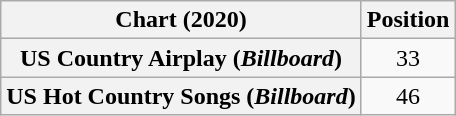<table class="wikitable sortable plainrowheaders" style="text-align:center">
<tr>
<th scope="col">Chart (2020)</th>
<th scope="col">Position</th>
</tr>
<tr>
<th scope="row">US Country Airplay (<em>Billboard</em>)</th>
<td>33</td>
</tr>
<tr>
<th scope="row">US Hot Country Songs (<em>Billboard</em>)</th>
<td>46</td>
</tr>
</table>
